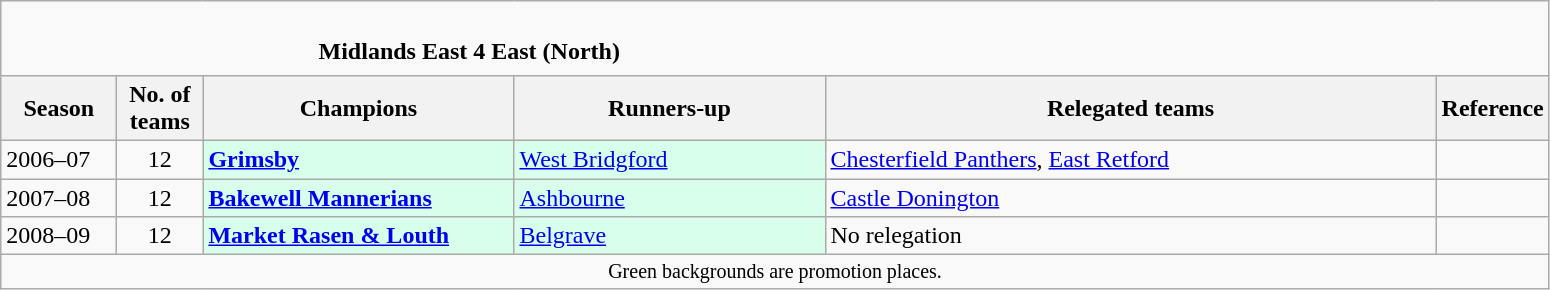<table class="wikitable">
<tr>
<td colspan="11" cellpadding="0" cellspacing="0"><br><table border="0" style="width:100%" cellpadding="0" cellspacing="0">
<tr>
<td style="width:20%;border:0"></td>
<td style="border:0"><strong>Midlands East 4 East (North)</strong></td>
<td style="width:20%;border:0"></td>
</tr>
</table>
</td>
</tr>
<tr>
<th style="width:70px">Season</th>
<th style="width:50px">No. of teams</th>
<th style="width:200px">Champions</th>
<th style="width:200px">Runners-up</th>
<th style="width:400px">Relegated teams</th>
<th style="width:50px">Reference</th>
</tr>
<tr>
<td>2006–07</td>
<td style="text-align:center">12</td>
<td style="background:#d8ffeb"><strong><a href='#'>Grimsby</a></strong></td>
<td style="background:#d8ffeb"><a href='#'>West Bridgford</a></td>
<td><a href='#'>Chesterfield Panthers</a>, <a href='#'>East Retford</a></td>
<td></td>
</tr>
<tr>
<td>2007–08</td>
<td style="text-align:center">12</td>
<td style="background:#d8ffeb"><strong><a href='#'>Bakewell Mannerians</a></strong></td>
<td style="background:#d8ffeb"><a href='#'>Ashbourne</a></td>
<td><a href='#'>Castle Donington</a></td>
<td></td>
</tr>
<tr>
<td>2008–09</td>
<td style="text-align:center">12</td>
<td style="background:#d8ffeb"><strong><a href='#'>Market Rasen & Louth</a></strong></td>
<td style="background:#d8ffeb"><a href='#'>Belgrave</a></td>
<td>No relegation</td>
<td></td>
</tr>
<tr>
<td colspan="15" style="border:0;font-size:smaller;text-align:center">Green backgrounds are promotion places.</td>
</tr>
</table>
